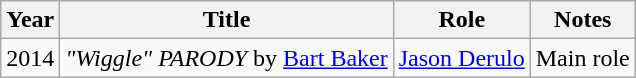<table class="wikitable sortable">
<tr>
<th>Year</th>
<th>Title</th>
<th>Role</th>
<th class="unsortable">Notes</th>
</tr>
<tr>
<td>2014</td>
<td><em>"Wiggle" PARODY</em> by <a href='#'>Bart Baker</a></td>
<td><a href='#'>Jason Derulo</a></td>
<td>Main role</td>
</tr>
</table>
